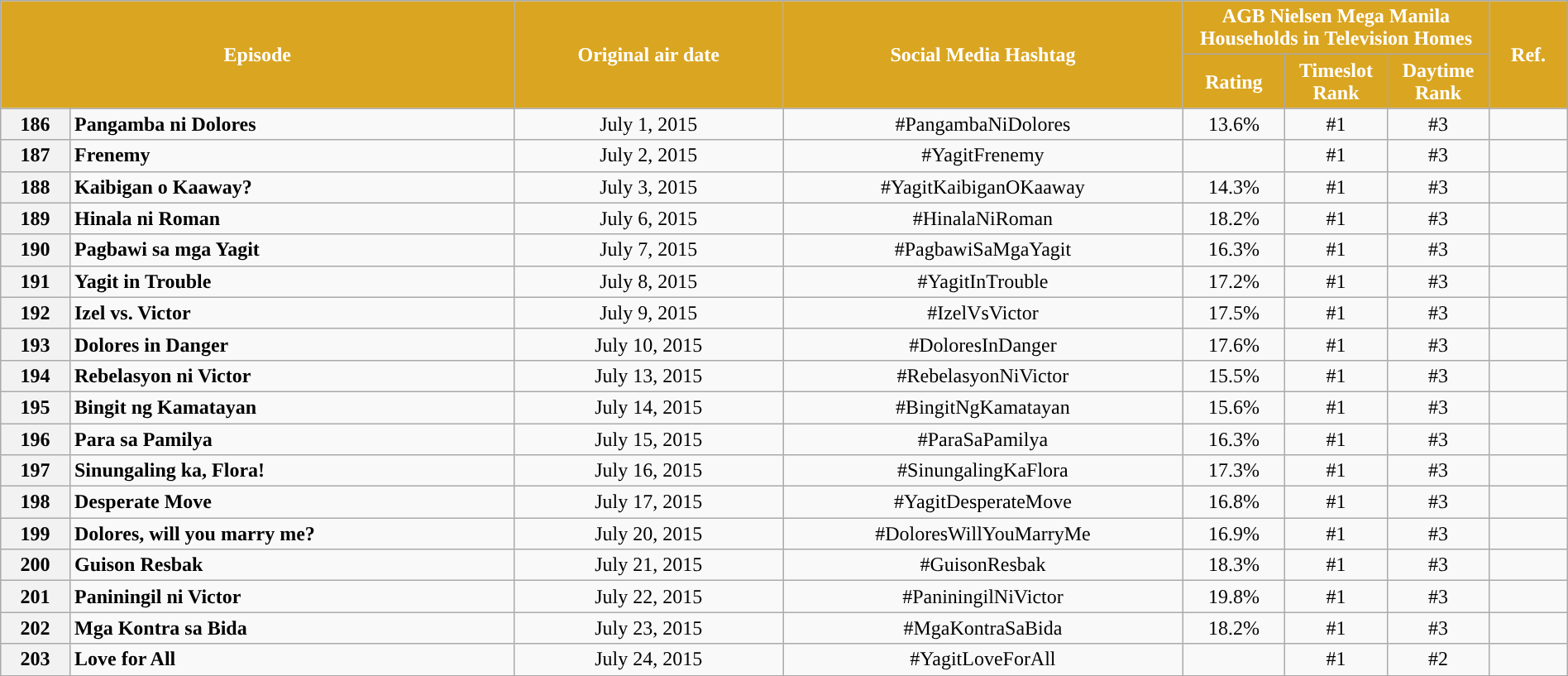<table class="wikitable" style="text-align:center; font-size:100%; line-height:18px;"  width="100%">
<tr>
<th colspan="2" rowspan="2" style="background-color:#DAA520; color:#ffffff;">Episode</th>
<th style="background:#DAA520; color:white" rowspan="2">Original air date</th>
<th style="background:#DAA520; color:white" rowspan="2">Social Media Hashtag</th>
<th style="background-color:#DAA520; color:#ffffff;" colspan="3">AGB Nielsen Mega Manila Households in Television Homes</th>
<th rowspan="2" style="background:#DAA520; color:white">Ref.</th>
</tr>
<tr style="text-align: center style=">
<th style="background-color:#DAA520; width:75px; color:#ffffff;">Rating</th>
<th style="background-color:#DAA520; width:75px; color:#ffffff;">Timeslot Rank</th>
<th style="background-color:#DAA520; width:75px; color:#ffffff;">Daytime Rank</th>
</tr>
<tr>
<th>186</th>
<td style="text-align: left;"><strong>Pangamba ni Dolores</strong></td>
<td>July 1, 2015</td>
<td>#PangambaNiDolores</td>
<td>13.6%</td>
<td>#1</td>
<td>#3</td>
<td></td>
</tr>
<tr>
<th>187</th>
<td style="text-align: left;"><strong>Frenemy</strong></td>
<td>July 2, 2015</td>
<td>#YagitFrenemy</td>
<td></td>
<td>#1</td>
<td>#3</td>
<td></td>
</tr>
<tr>
<th>188</th>
<td style="text-align: left;"><strong>Kaibigan o Kaaway?</strong></td>
<td>July 3, 2015</td>
<td>#YagitKaibiganOKaaway</td>
<td>14.3%</td>
<td>#1</td>
<td>#3</td>
<td></td>
</tr>
<tr>
<th>189</th>
<td style="text-align: left;"><strong>Hinala ni Roman</strong></td>
<td>July 6, 2015</td>
<td>#HinalaNiRoman</td>
<td>18.2%</td>
<td>#1</td>
<td>#3</td>
<td></td>
</tr>
<tr>
<th>190</th>
<td style="text-align: left;"><strong>Pagbawi sa mga Yagit</strong></td>
<td>July 7, 2015</td>
<td>#PagbawiSaMgaYagit</td>
<td>16.3%</td>
<td>#1</td>
<td>#3</td>
<td></td>
</tr>
<tr>
<th>191</th>
<td style="text-align: left;"><strong>Yagit in Trouble</strong></td>
<td>July 8, 2015</td>
<td>#YagitInTrouble</td>
<td>17.2%</td>
<td>#1</td>
<td>#3</td>
<td></td>
</tr>
<tr>
<th>192</th>
<td style="text-align: left;"><strong>Izel vs. Victor</strong></td>
<td>July 9, 2015</td>
<td>#IzelVsVictor</td>
<td>17.5%</td>
<td>#1</td>
<td>#3</td>
<td></td>
</tr>
<tr>
<th>193</th>
<td style="text-align: left;"><strong>Dolores in Danger</strong></td>
<td>July 10, 2015</td>
<td>#DoloresInDanger</td>
<td>17.6%</td>
<td>#1</td>
<td>#3</td>
<td></td>
</tr>
<tr>
<th>194</th>
<td style="text-align: left;"><strong>Rebelasyon ni Victor</strong></td>
<td>July 13, 2015</td>
<td>#RebelasyonNiVictor</td>
<td>15.5%</td>
<td>#1</td>
<td>#3</td>
<td></td>
</tr>
<tr>
<th>195</th>
<td style="text-align: left;"><strong>Bingit ng Kamatayan</strong></td>
<td>July 14, 2015</td>
<td>#BingitNgKamatayan</td>
<td>15.6%</td>
<td>#1</td>
<td>#3</td>
<td></td>
</tr>
<tr>
<th>196</th>
<td style="text-align: left;"><strong>Para sa Pamilya</strong></td>
<td>July 15, 2015</td>
<td>#ParaSaPamilya</td>
<td>16.3%</td>
<td>#1</td>
<td>#3</td>
<td></td>
</tr>
<tr>
<th>197</th>
<td style="text-align: left;"><strong>Sinungaling ka, Flora!</strong></td>
<td>July 16, 2015</td>
<td>#SinungalingKaFlora</td>
<td>17.3%</td>
<td>#1</td>
<td>#3</td>
<td></td>
</tr>
<tr>
<th>198</th>
<td style="text-align: left;"><strong>Desperate Move</strong></td>
<td>July 17, 2015</td>
<td>#YagitDesperateMove</td>
<td>16.8%</td>
<td>#1</td>
<td>#3</td>
<td></td>
</tr>
<tr>
<th>199</th>
<td style="text-align: left;"><strong>Dolores, will you marry me?</strong></td>
<td>July 20, 2015</td>
<td>#DoloresWillYouMarryMe</td>
<td>16.9%</td>
<td>#1</td>
<td>#3</td>
<td></td>
</tr>
<tr>
<th>200</th>
<td style="text-align: left;"><strong>Guison Resbak</strong></td>
<td>July 21, 2015</td>
<td>#GuisonResbak</td>
<td>18.3%</td>
<td>#1</td>
<td>#3</td>
<td></td>
</tr>
<tr>
<th>201</th>
<td style="text-align: left;"><strong>Paniningil ni Victor</strong></td>
<td>July 22, 2015</td>
<td>#PaniningilNiVictor</td>
<td>19.8%</td>
<td>#1</td>
<td>#3</td>
<td></td>
</tr>
<tr>
<th>202</th>
<td style="text-align: left;"><strong>Mga Kontra sa Bida</strong></td>
<td>July 23, 2015</td>
<td>#MgaKontraSaBida</td>
<td>18.2%</td>
<td>#1</td>
<td>#3</td>
<td></td>
</tr>
<tr>
<th>203</th>
<td style="text-align: left;"><strong>Love for All</strong></td>
<td>July 24, 2015</td>
<td>#YagitLoveForAll</td>
<td></td>
<td>#1</td>
<td>#2</td>
<td></td>
</tr>
<tr>
</tr>
</table>
